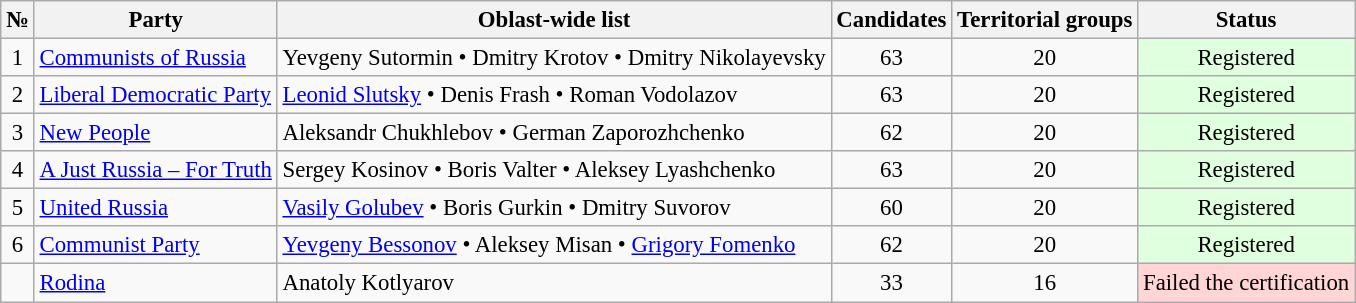<table class="wikitable sortable" style="background: #f9f9f9; text-align:right; font-size: 95%">
<tr>
<th align=center>№</th>
<th align=center>Party</th>
<th align=center>Oblast-wide list</th>
<th align=center>Candidates</th>
<th align=center>Territorial groups</th>
<th align=center>Status</th>
</tr>
<tr>
<td align=center>1</td>
<td align=left><a href='#'>Communists of Russia</a></td>
<td align=left>Yevgeny Sutormin • Dmitry Krotov • Dmitry Nikolayevsky</td>
<td align=center>63</td>
<td align=center>20</td>
<td align=center bgcolor="#DFFFDF">Registered</td>
</tr>
<tr>
<td align=center>2</td>
<td align=left><a href='#'>Liberal Democratic Party</a></td>
<td align=left><a href='#'>Leonid Slutsky</a> • Denis Frash • Roman Vodolazov</td>
<td align=center>63</td>
<td align=center>20</td>
<td align=center bgcolor="#DFFFDF">Registered</td>
</tr>
<tr>
<td align=center>3</td>
<td align=left><a href='#'>New People</a></td>
<td align=left>Aleksandr Chukhlebov • German Zaporozhchenko</td>
<td align=center>62</td>
<td align=center>20</td>
<td align=center bgcolor="#DFFFDF">Registered</td>
</tr>
<tr>
<td align=center>4</td>
<td align=left><a href='#'>A Just Russia – For Truth</a></td>
<td align=left>Sergey Kosinov • Boris Valter • Aleksey Lyashchenko</td>
<td align=center>63</td>
<td align=center>20</td>
<td align=center bgcolor="#DFFFDF">Registered</td>
</tr>
<tr>
<td align=center>5</td>
<td align=left><a href='#'>United Russia</a></td>
<td align=left><a href='#'>Vasily Golubev</a> • Boris Gurkin • Dmitry Suvorov</td>
<td align=center>60</td>
<td align=center>20</td>
<td align=center bgcolor="#DFFFDF">Registered</td>
</tr>
<tr>
<td align=center>6</td>
<td align=left><a href='#'>Communist Party</a></td>
<td align=left><a href='#'>Yevgeny Bessonov</a> • Aleksey Misan • <a href='#'>Grigory Fomenko</a></td>
<td align=center>62</td>
<td align=center>20</td>
<td align=center bgcolor="#DFFFDF">Registered</td>
</tr>
<tr>
<td></td>
<td align=left><a href='#'>Rodina</a></td>
<td align=left>Anatoly Kotlyarov</td>
<td align=center>33</td>
<td align=center>16</td>
<td align=center bgcolor="#FFD5D5">Failed the certification</td>
</tr>
</table>
